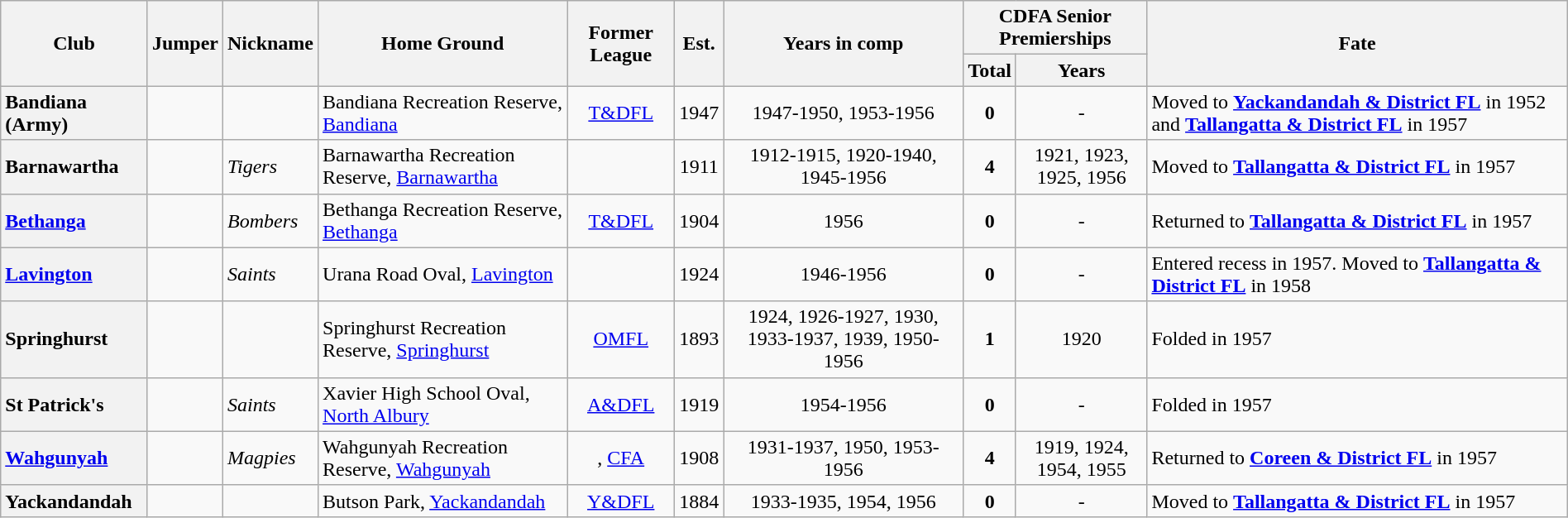<table class="wikitable sortable" style="width:100%; text-align:center;">
<tr>
<th rowspan="2">Club</th>
<th rowspan="2">Jumper</th>
<th rowspan="2">Nickname</th>
<th rowspan="2">Home Ground</th>
<th rowspan="2">Former League</th>
<th rowspan="2">Est.</th>
<th rowspan="2">Years in comp</th>
<th colspan="2">CDFA Senior Premierships</th>
<th rowspan="2">Fate</th>
</tr>
<tr>
<th>Total</th>
<th>Years</th>
</tr>
<tr>
<th style="text-align:left">Bandiana (Army)</th>
<td></td>
<td align="left"></td>
<td align="left">Bandiana Recreation Reserve, <a href='#'>Bandiana</a></td>
<td><a href='#'>T&DFL</a></td>
<td>1947</td>
<td>1947-1950, 1953-1956</td>
<td align="center"><strong>0</strong></td>
<td>-</td>
<td align="left">Moved to <strong><a href='#'>Yackandandah & District FL</a></strong> in 1952 and <strong><a href='#'>Tallangatta & District FL</a></strong> in 1957</td>
</tr>
<tr>
<th style="text-align:left">Barnawartha</th>
<td></td>
<td align="left"><em>Tigers</em></td>
<td align="left">Barnawartha Recreation Reserve, <a href='#'>Barnawartha</a></td>
<td></td>
<td>1911</td>
<td>1912-1915, 1920-1940, 1945-1956</td>
<td align="center"><strong>4</strong></td>
<td>1921, 1923, 1925, 1956</td>
<td align="left">Moved to <strong><a href='#'>Tallangatta & District FL</a></strong> in 1957</td>
</tr>
<tr>
<th style="text-align:left"><a href='#'>Bethanga</a></th>
<td></td>
<td align="left"><em>Bombers</em></td>
<td align="left">Bethanga Recreation Reserve, <a href='#'>Bethanga</a></td>
<td><a href='#'>T&DFL</a></td>
<td>1904</td>
<td>1956</td>
<td align="center"><strong>0</strong></td>
<td>-</td>
<td align="left">Returned to <strong><a href='#'>Tallangatta & District FL</a></strong> in 1957</td>
</tr>
<tr>
<th style="text-align:left"><a href='#'>Lavington</a></th>
<td></td>
<td align="left"><em>Saints</em></td>
<td align="left">Urana Road Oval, <a href='#'>Lavington</a></td>
<td></td>
<td>1924</td>
<td>1946-1956</td>
<td align="center"><strong>0</strong></td>
<td>-</td>
<td align="left">Entered recess in 1957. Moved to <strong><a href='#'>Tallangatta & District FL</a></strong> in 1958</td>
</tr>
<tr>
<th style="text-align:left">Springhurst</th>
<td></td>
<td align="left"></td>
<td align="left">Springhurst Recreation Reserve, <a href='#'>Springhurst</a></td>
<td><a href='#'>OMFL</a></td>
<td>1893</td>
<td>1924, 1926-1927, 1930, 1933-1937, 1939, 1950-1956 </td>
<td><strong>1</strong></td>
<td>1920</td>
<td align="left">Folded in 1957</td>
</tr>
<tr>
<th style="text-align:left">St Patrick's</th>
<td></td>
<td align="left"><em>Saints</em></td>
<td align="left">Xavier High School Oval, <a href='#'>North Albury</a></td>
<td><a href='#'>A&DFL</a></td>
<td>1919</td>
<td>1954-1956</td>
<td><strong>0</strong></td>
<td>-</td>
<td align="left">Folded in 1957</td>
</tr>
<tr>
<th style="text-align:left"><a href='#'>Wahgunyah</a></th>
<td></td>
<td align="left"><em>Magpies</em></td>
<td align="left">Wahgunyah Recreation Reserve, <a href='#'>Wahgunyah</a></td>
<td>, <a href='#'>CFA</a></td>
<td>1908</td>
<td>1931-1937, 1950, 1953-1956</td>
<td align="center"><strong>4</strong></td>
<td>1919, 1924, 1954, 1955</td>
<td align="left">Returned to <a href='#'><strong>Coreen & District FL</strong></a> in 1957</td>
</tr>
<tr>
<th style="text-align:left">Yackandandah</th>
<td></td>
<td align="left"></td>
<td align="left">Butson Park, <a href='#'>Yackandandah</a></td>
<td><a href='#'>Y&DFL</a></td>
<td>1884</td>
<td>1933-1935, 1954, 1956</td>
<td align="center"><strong>0</strong></td>
<td>-</td>
<td align="left">Moved to <strong><a href='#'>Tallangatta & District FL</a></strong> in 1957</td>
</tr>
</table>
